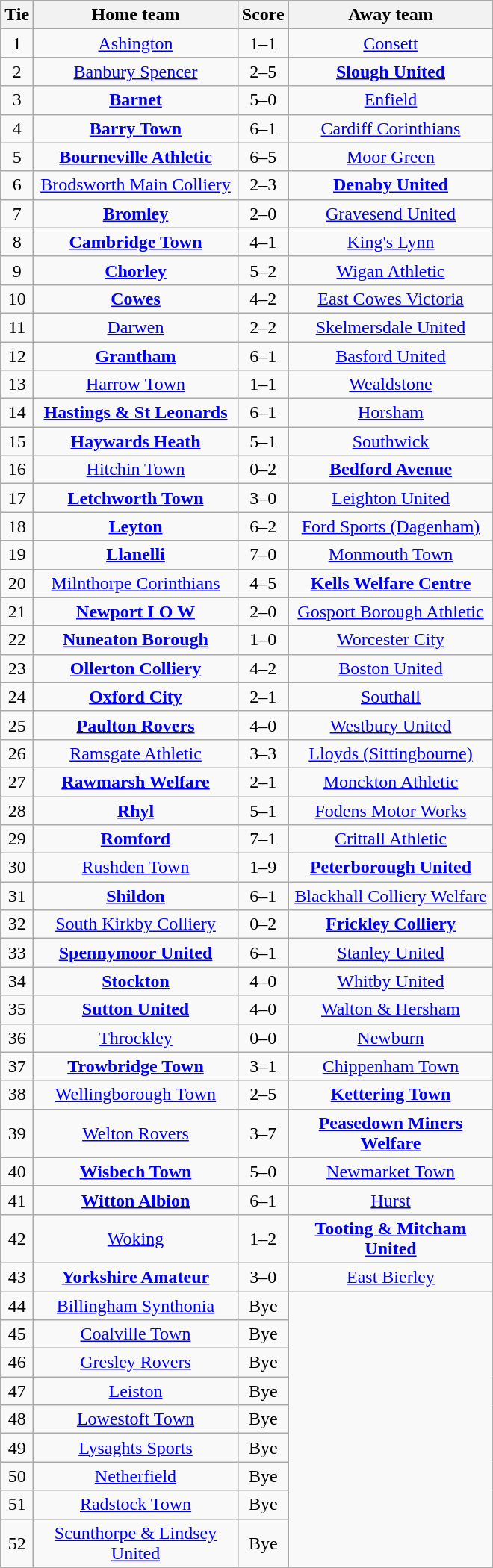<table class="wikitable" style="text-align:center;">
<tr>
<th width=20>Tie</th>
<th width=175>Home team</th>
<th width=20>Score</th>
<th width=175>Away team</th>
</tr>
<tr>
<td>1</td>
<td><a href='#'>Ashington</a></td>
<td>1–1</td>
<td><a href='#'>Consett</a></td>
</tr>
<tr>
<td>2</td>
<td><a href='#'>Banbury Spencer</a></td>
<td>2–5</td>
<td><strong><a href='#'>Slough United</a></strong></td>
</tr>
<tr>
<td>3</td>
<td><strong><a href='#'>Barnet</a></strong></td>
<td>5–0</td>
<td><a href='#'>Enfield</a></td>
</tr>
<tr>
<td>4</td>
<td><strong><a href='#'>Barry Town</a></strong></td>
<td>6–1</td>
<td><a href='#'>Cardiff Corinthians</a></td>
</tr>
<tr>
<td>5</td>
<td><strong><a href='#'>Bourneville Athletic</a></strong></td>
<td>6–5</td>
<td><a href='#'>Moor Green</a></td>
</tr>
<tr>
<td>6</td>
<td><a href='#'>Brodsworth Main Colliery</a></td>
<td>2–3</td>
<td><strong><a href='#'>Denaby United</a></strong></td>
</tr>
<tr>
<td>7</td>
<td><strong><a href='#'>Bromley</a></strong></td>
<td>2–0</td>
<td><a href='#'>Gravesend United</a></td>
</tr>
<tr>
<td>8</td>
<td><strong><a href='#'>Cambridge Town</a></strong></td>
<td>4–1</td>
<td><a href='#'>King's Lynn</a></td>
</tr>
<tr>
<td>9</td>
<td><strong><a href='#'>Chorley</a></strong></td>
<td>5–2</td>
<td><a href='#'>Wigan Athletic</a></td>
</tr>
<tr>
<td>10</td>
<td><strong><a href='#'>Cowes</a></strong></td>
<td>4–2</td>
<td><a href='#'>East Cowes Victoria</a></td>
</tr>
<tr>
<td>11</td>
<td><a href='#'>Darwen</a></td>
<td>2–2</td>
<td><a href='#'>Skelmersdale United</a></td>
</tr>
<tr>
<td>12</td>
<td><strong><a href='#'>Grantham</a></strong></td>
<td>6–1</td>
<td><a href='#'>Basford United</a></td>
</tr>
<tr>
<td>13</td>
<td><a href='#'>Harrow Town</a></td>
<td>1–1</td>
<td><a href='#'>Wealdstone</a></td>
</tr>
<tr>
<td>14</td>
<td><strong><a href='#'>Hastings & St Leonards</a></strong></td>
<td>6–1</td>
<td><a href='#'>Horsham</a></td>
</tr>
<tr>
<td>15</td>
<td><strong><a href='#'>Haywards Heath</a></strong></td>
<td>5–1</td>
<td><a href='#'>Southwick</a></td>
</tr>
<tr>
<td>16</td>
<td><a href='#'>Hitchin Town</a></td>
<td>0–2</td>
<td><strong><a href='#'>Bedford Avenue</a></strong></td>
</tr>
<tr>
<td>17</td>
<td><strong><a href='#'>Letchworth Town</a></strong></td>
<td>3–0</td>
<td><a href='#'>Leighton United</a></td>
</tr>
<tr>
<td>18</td>
<td><strong><a href='#'>Leyton</a></strong></td>
<td>6–2</td>
<td><a href='#'>Ford Sports (Dagenham)</a></td>
</tr>
<tr>
<td>19</td>
<td><strong><a href='#'>Llanelli</a></strong></td>
<td>7–0</td>
<td><a href='#'>Monmouth Town</a></td>
</tr>
<tr>
<td>20</td>
<td><a href='#'>Milnthorpe Corinthians</a></td>
<td>4–5</td>
<td><strong><a href='#'>Kells Welfare Centre</a></strong></td>
</tr>
<tr>
<td>21</td>
<td><strong><a href='#'>Newport I O W</a></strong></td>
<td>2–0</td>
<td><a href='#'>Gosport Borough Athletic</a></td>
</tr>
<tr>
<td>22</td>
<td><strong><a href='#'>Nuneaton Borough</a></strong></td>
<td>1–0</td>
<td><a href='#'>Worcester City</a></td>
</tr>
<tr>
<td>23</td>
<td><strong><a href='#'>Ollerton Colliery</a></strong></td>
<td>4–2</td>
<td><a href='#'>Boston United</a></td>
</tr>
<tr>
<td>24</td>
<td><strong><a href='#'>Oxford City</a></strong></td>
<td>2–1</td>
<td><a href='#'>Southall</a></td>
</tr>
<tr>
<td>25</td>
<td><strong><a href='#'>Paulton Rovers</a></strong></td>
<td>4–0</td>
<td><a href='#'>Westbury United</a></td>
</tr>
<tr>
<td>26</td>
<td><a href='#'>Ramsgate Athletic</a></td>
<td>3–3</td>
<td><a href='#'>Lloyds (Sittingbourne)</a></td>
</tr>
<tr>
<td>27</td>
<td><strong><a href='#'>Rawmarsh Welfare</a></strong></td>
<td>2–1</td>
<td><a href='#'>Monckton Athletic</a></td>
</tr>
<tr>
<td>28</td>
<td><strong><a href='#'>Rhyl</a></strong></td>
<td>5–1</td>
<td><a href='#'>Fodens Motor Works</a></td>
</tr>
<tr>
<td>29</td>
<td><strong><a href='#'>Romford</a></strong></td>
<td>7–1</td>
<td><a href='#'>Crittall Athletic</a></td>
</tr>
<tr>
<td>30</td>
<td><a href='#'>Rushden Town</a></td>
<td>1–9</td>
<td><strong><a href='#'>Peterborough United</a></strong></td>
</tr>
<tr>
<td>31</td>
<td><strong><a href='#'>Shildon</a></strong></td>
<td>6–1</td>
<td><a href='#'>Blackhall Colliery Welfare</a></td>
</tr>
<tr>
<td>32</td>
<td><a href='#'>South Kirkby Colliery</a></td>
<td>0–2</td>
<td><strong><a href='#'>Frickley Colliery</a></strong></td>
</tr>
<tr>
<td>33</td>
<td><strong><a href='#'>Spennymoor United</a></strong></td>
<td>6–1</td>
<td><a href='#'>Stanley United</a></td>
</tr>
<tr>
<td>34</td>
<td><strong><a href='#'>Stockton</a></strong></td>
<td>4–0</td>
<td><a href='#'>Whitby United</a></td>
</tr>
<tr>
<td>35</td>
<td><strong><a href='#'>Sutton United</a></strong></td>
<td>4–0</td>
<td><a href='#'>Walton & Hersham</a></td>
</tr>
<tr>
<td>36</td>
<td><a href='#'>Throckley</a></td>
<td>0–0</td>
<td><a href='#'>Newburn</a></td>
</tr>
<tr>
<td>37</td>
<td><strong><a href='#'>Trowbridge Town</a></strong></td>
<td>3–1</td>
<td><a href='#'>Chippenham Town</a></td>
</tr>
<tr>
<td>38</td>
<td><a href='#'>Wellingborough Town</a></td>
<td>2–5</td>
<td><strong><a href='#'>Kettering Town</a></strong></td>
</tr>
<tr>
<td>39</td>
<td><a href='#'>Welton Rovers</a></td>
<td>3–7</td>
<td><strong><a href='#'>Peasedown Miners Welfare</a></strong></td>
</tr>
<tr>
<td>40</td>
<td><strong><a href='#'>Wisbech Town</a></strong></td>
<td>5–0</td>
<td><a href='#'>Newmarket Town</a></td>
</tr>
<tr>
<td>41</td>
<td><strong><a href='#'>Witton Albion</a></strong></td>
<td>6–1</td>
<td><a href='#'>Hurst</a></td>
</tr>
<tr>
<td>42</td>
<td><a href='#'>Woking</a></td>
<td>1–2</td>
<td><strong><a href='#'>Tooting & Mitcham United</a></strong></td>
</tr>
<tr>
<td>43</td>
<td><strong><a href='#'>Yorkshire Amateur</a></strong></td>
<td>3–0</td>
<td><a href='#'>East Bierley</a></td>
</tr>
<tr>
<td>44</td>
<td><a href='#'>Billingham Synthonia</a></td>
<td>Bye</td>
</tr>
<tr>
<td>45</td>
<td><a href='#'>Coalville Town</a></td>
<td>Bye</td>
</tr>
<tr>
<td>46</td>
<td><a href='#'>Gresley Rovers</a></td>
<td>Bye</td>
</tr>
<tr>
<td>47</td>
<td><a href='#'>Leiston</a></td>
<td>Bye</td>
</tr>
<tr>
<td>48</td>
<td><a href='#'>Lowestoft Town</a></td>
<td>Bye</td>
</tr>
<tr>
<td>49</td>
<td><a href='#'>Lysaghts Sports</a></td>
<td>Bye</td>
</tr>
<tr>
<td>50</td>
<td><a href='#'>Netherfield</a></td>
<td>Bye</td>
</tr>
<tr>
<td>51</td>
<td><a href='#'>Radstock Town</a></td>
<td>Bye</td>
</tr>
<tr>
<td>52</td>
<td><a href='#'>Scunthorpe & Lindsey United</a></td>
<td>Bye</td>
</tr>
<tr>
</tr>
</table>
